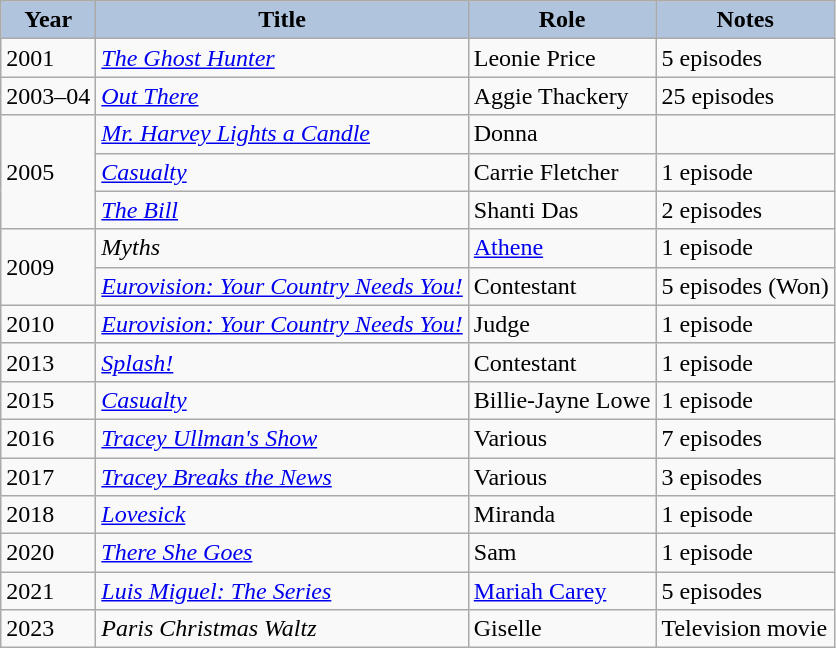<table class="wikitable">
<tr style="text-align:center;">
<th style="background:#B0C4DE;">Year</th>
<th style="background:#B0C4DE;">Title</th>
<th style="background:#B0C4DE;">Role</th>
<th style="background:#B0C4DE;">Notes</th>
</tr>
<tr>
<td>2001</td>
<td><em><a href='#'>The Ghost Hunter</a></em></td>
<td>Leonie Price</td>
<td>5 episodes</td>
</tr>
<tr>
<td>2003–04</td>
<td><em><a href='#'>Out There</a></em></td>
<td>Aggie Thackery</td>
<td>25 episodes</td>
</tr>
<tr>
<td rowspan="3">2005</td>
<td><em><a href='#'>Mr. Harvey Lights a Candle</a></em></td>
<td>Donna</td>
<td></td>
</tr>
<tr>
<td><em><a href='#'>Casualty</a></em></td>
<td>Carrie Fletcher</td>
<td>1 episode</td>
</tr>
<tr>
<td><em><a href='#'>The Bill</a></em></td>
<td>Shanti Das</td>
<td>2 episodes</td>
</tr>
<tr>
<td rowspan="2">2009</td>
<td><em>Myths</em></td>
<td><a href='#'>Athene</a></td>
<td>1 episode</td>
</tr>
<tr>
<td><em><a href='#'>Eurovision: Your Country Needs You!</a></em></td>
<td>Contestant</td>
<td>5 episodes (Won)</td>
</tr>
<tr>
<td>2010</td>
<td><em><a href='#'>Eurovision: Your Country Needs You!</a></em></td>
<td>Judge</td>
<td>1 episode</td>
</tr>
<tr>
<td>2013</td>
<td><em><a href='#'>Splash!</a></em></td>
<td>Contestant</td>
<td>1 episode</td>
</tr>
<tr>
<td>2015</td>
<td><em><a href='#'>Casualty</a></em></td>
<td>Billie-Jayne Lowe</td>
<td>1 episode</td>
</tr>
<tr>
<td>2016</td>
<td><em><a href='#'>Tracey Ullman's Show</a></em></td>
<td>Various</td>
<td>7 episodes</td>
</tr>
<tr>
<td>2017</td>
<td><em><a href='#'>Tracey Breaks the News</a></em></td>
<td>Various</td>
<td>3 episodes</td>
</tr>
<tr>
<td>2018</td>
<td><em><a href='#'>Lovesick</a></em></td>
<td>Miranda</td>
<td>1 episode</td>
</tr>
<tr>
<td>2020</td>
<td><em><a href='#'>There She Goes</a></em></td>
<td>Sam</td>
<td>1 episode</td>
</tr>
<tr>
<td>2021</td>
<td><em><a href='#'>Luis Miguel: The Series</a></em></td>
<td><a href='#'>Mariah Carey</a></td>
<td>5 episodes</td>
</tr>
<tr>
<td>2023</td>
<td><em>Paris Christmas Waltz</em></td>
<td>Giselle</td>
<td>Television movie</td>
</tr>
</table>
